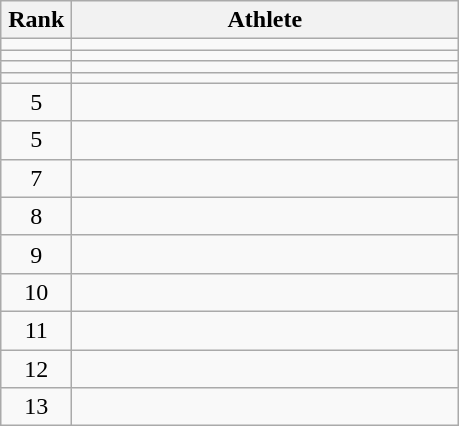<table class="wikitable" style="text-align: center;">
<tr>
<th width=40>Rank</th>
<th width=250>Athlete</th>
</tr>
<tr>
<td></td>
<td align="left"></td>
</tr>
<tr>
<td></td>
<td align="left"></td>
</tr>
<tr>
<td></td>
<td align="left"></td>
</tr>
<tr>
<td></td>
<td align="left"></td>
</tr>
<tr>
<td>5</td>
<td align="left"></td>
</tr>
<tr>
<td>5</td>
<td align="left"></td>
</tr>
<tr>
<td>7</td>
<td align="left"></td>
</tr>
<tr>
<td>8</td>
<td align="left"></td>
</tr>
<tr>
<td>9</td>
<td align="left"></td>
</tr>
<tr>
<td>10</td>
<td align="left"></td>
</tr>
<tr>
<td>11</td>
<td align="left"></td>
</tr>
<tr>
<td>12</td>
<td align="left"></td>
</tr>
<tr>
<td>13</td>
<td align="left"></td>
</tr>
</table>
